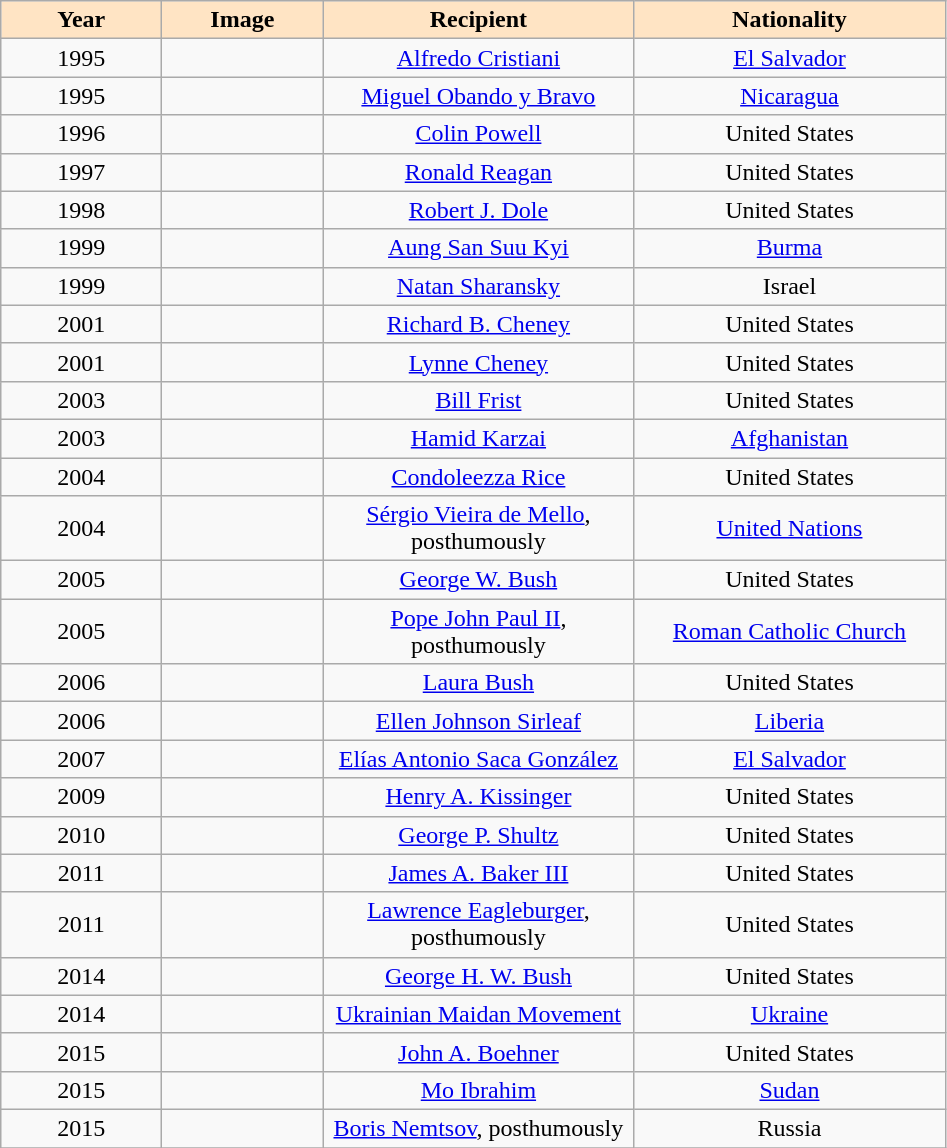<table class="sortable wikitable" border="1" style="text-align:center;">
<tr>
<th width=100 style="background:#FFE4C4;">Year</th>
<th width=100 class=unsortable style="background:#FFE4C4;">Image</th>
<th width=200 style="background:#FFE4C4;">Recipient</th>
<th width=200 style="background:#FFE4C4;">Nationality</th>
</tr>
<tr>
<td>1995</td>
<td></td>
<td><a href='#'>Alfredo Cristiani</a></td>
<td><a href='#'>El Salvador</a></td>
</tr>
<tr>
<td>1995</td>
<td></td>
<td><a href='#'>Miguel Obando y Bravo</a></td>
<td><a href='#'>Nicaragua</a></td>
</tr>
<tr>
<td>1996</td>
<td></td>
<td><a href='#'>Colin Powell</a></td>
<td>United States</td>
</tr>
<tr>
<td>1997</td>
<td></td>
<td><a href='#'>Ronald Reagan</a></td>
<td>United States</td>
</tr>
<tr>
<td>1998</td>
<td></td>
<td><a href='#'>Robert J. Dole</a></td>
<td>United States</td>
</tr>
<tr>
<td>1999</td>
<td></td>
<td><a href='#'>Aung San Suu Kyi</a></td>
<td><a href='#'>Burma</a></td>
</tr>
<tr>
<td>1999</td>
<td></td>
<td><a href='#'>Natan Sharansky</a></td>
<td>Israel</td>
</tr>
<tr>
<td>2001</td>
<td></td>
<td><a href='#'>Richard B. Cheney</a></td>
<td>United States</td>
</tr>
<tr>
<td>2001</td>
<td></td>
<td><a href='#'>Lynne Cheney</a></td>
<td>United States</td>
</tr>
<tr>
<td>2003</td>
<td></td>
<td><a href='#'>Bill Frist</a></td>
<td>United States</td>
</tr>
<tr>
<td>2003</td>
<td></td>
<td><a href='#'>Hamid Karzai</a></td>
<td><a href='#'>Afghanistan</a></td>
</tr>
<tr>
<td>2004</td>
<td></td>
<td><a href='#'>Condoleezza Rice</a></td>
<td>United States</td>
</tr>
<tr>
<td>2004</td>
<td></td>
<td><a href='#'>Sérgio Vieira de Mello</a>, posthumously</td>
<td><a href='#'>United Nations</a></td>
</tr>
<tr>
<td>2005</td>
<td></td>
<td><a href='#'>George W. Bush</a></td>
<td>United States</td>
</tr>
<tr>
<td>2005</td>
<td></td>
<td><a href='#'>Pope John Paul II</a>, posthumously</td>
<td><a href='#'>Roman Catholic Church</a></td>
</tr>
<tr>
<td>2006</td>
<td></td>
<td><a href='#'>Laura Bush</a></td>
<td>United States</td>
</tr>
<tr>
<td>2006</td>
<td></td>
<td><a href='#'>Ellen Johnson Sirleaf</a></td>
<td><a href='#'>Liberia</a></td>
</tr>
<tr>
<td>2007</td>
<td></td>
<td><a href='#'>Elías Antonio Saca González</a></td>
<td><a href='#'>El Salvador</a></td>
</tr>
<tr>
<td>2009</td>
<td></td>
<td><a href='#'>Henry A. Kissinger</a></td>
<td>United States</td>
</tr>
<tr>
<td>2010</td>
<td></td>
<td><a href='#'>George P. Shultz</a></td>
<td>United States</td>
</tr>
<tr>
<td>2011</td>
<td></td>
<td><a href='#'>James A. Baker III</a></td>
<td>United States</td>
</tr>
<tr>
<td>2011</td>
<td></td>
<td><a href='#'>Lawrence Eagleburger</a>, posthumously</td>
<td>United States</td>
</tr>
<tr>
<td>2014</td>
<td></td>
<td><a href='#'>George H. W. Bush</a></td>
<td>United States</td>
</tr>
<tr>
<td>2014</td>
<td></td>
<td><a href='#'>Ukrainian Maidan Movement</a></td>
<td><a href='#'>Ukraine</a></td>
</tr>
<tr>
<td>2015</td>
<td></td>
<td><a href='#'>John A. Boehner</a></td>
<td>United States</td>
</tr>
<tr>
<td>2015</td>
<td></td>
<td><a href='#'>Mo Ibrahim</a></td>
<td><a href='#'>Sudan</a></td>
</tr>
<tr>
<td>2015</td>
<td></td>
<td><a href='#'>Boris Nemtsov</a>, posthumously</td>
<td>Russia</td>
</tr>
<tr>
</tr>
</table>
